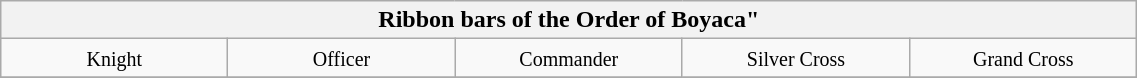<table align=center class=wikitable width=60%>
<tr>
<th colspan=5>Ribbon bars of the Order of Boyaca"</th>
</tr>
<tr>
<td width=20% valign=top align=center><small>Knight</small></td>
<td width=20% valign=top align=center><small>Officer</small></td>
<td width=20% valign=top align=center><small>Commander</small></td>
<td width=20% valign=top align=center><small>Silver Cross</small></td>
<td width=20% valign=top align=center><small>Grand Cross</small></td>
</tr>
<tr>
</tr>
</table>
